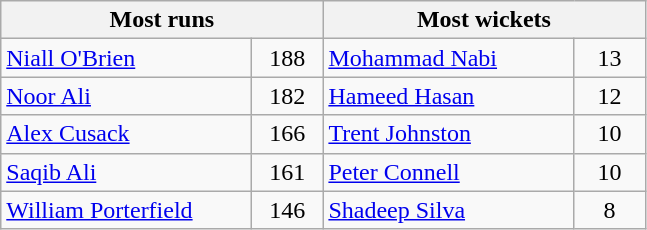<table class="wikitable">
<tr>
<th colspan="2" align="center">Most runs</th>
<th colspan="2" align="center">Most wickets</th>
</tr>
<tr>
<td width=160> <a href='#'>Niall O'Brien</a></td>
<td width=40 align=center>188</td>
<td width=160> <a href='#'>Mohammad Nabi</a></td>
<td width=40 align=center>13</td>
</tr>
<tr>
<td> <a href='#'>Noor Ali</a></td>
<td align=center>182</td>
<td> <a href='#'>Hameed Hasan</a></td>
<td align=center>12</td>
</tr>
<tr>
<td> <a href='#'>Alex Cusack</a></td>
<td align=center>166</td>
<td> <a href='#'>Trent Johnston</a></td>
<td align=center>10</td>
</tr>
<tr>
<td> <a href='#'>Saqib Ali</a></td>
<td align=center>161</td>
<td> <a href='#'>Peter Connell</a></td>
<td align=center>10</td>
</tr>
<tr>
<td> <a href='#'>William Porterfield</a></td>
<td align=center>146</td>
<td> <a href='#'>Shadeep Silva</a></td>
<td align=center>8</td>
</tr>
</table>
